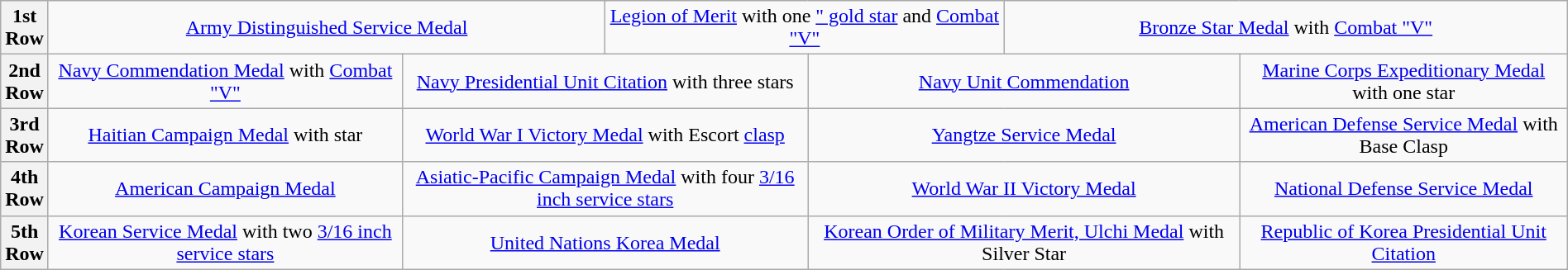<table class="wikitable" style="margin:1em auto; text-align:center;">
<tr>
<th>1st<br>Row</th>
<td colspan="6"><a href='#'>Army Distinguished Service Medal</a></td>
<td colspan="5"><a href='#'>Legion of Merit</a> with one <a href='#'>" gold star</a> and <a href='#'>Combat "V"</a></td>
<td colspan="4"><a href='#'>Bronze Star Medal</a> with <a href='#'>Combat "V"</a></td>
</tr>
<tr>
<th>2nd<br>Row</th>
<td colspan="4"><a href='#'>Navy Commendation Medal</a> with <a href='#'>Combat "V"</a></td>
<td colspan="4"><a href='#'>Navy Presidential Unit Citation</a> with three stars</td>
<td colspan="4"><a href='#'>Navy Unit Commendation</a></td>
<td colspan="4"><a href='#'>Marine Corps Expeditionary Medal</a> with one star</td>
</tr>
<tr>
<th>3rd<br>Row</th>
<td colspan="4"><a href='#'>Haitian Campaign Medal</a> with star</td>
<td colspan="4"><a href='#'>World War I Victory Medal</a> with Escort <a href='#'>clasp</a></td>
<td colspan="4"><a href='#'>Yangtze Service Medal</a></td>
<td colspan="4"><a href='#'>American Defense Service Medal</a> with Base Clasp</td>
</tr>
<tr>
<th>4th<br>Row</th>
<td colspan="4"><a href='#'>American Campaign Medal</a></td>
<td colspan="4"><a href='#'>Asiatic-Pacific Campaign Medal</a> with four <a href='#'>3/16 inch service stars</a></td>
<td colspan="4"><a href='#'>World War II Victory Medal</a></td>
<td colspan="4"><a href='#'>National Defense Service Medal</a></td>
</tr>
<tr>
<th>5th<br>Row</th>
<td colspan="4"><a href='#'>Korean Service Medal</a> with two <a href='#'>3/16 inch service stars</a></td>
<td colspan="4"><a href='#'>United Nations Korea Medal</a></td>
<td colspan="4"><a href='#'>Korean Order of Military Merit, Ulchi Medal</a> with Silver Star</td>
<td colspan="4"><a href='#'>Republic of Korea Presidential Unit Citation</a></td>
</tr>
</table>
